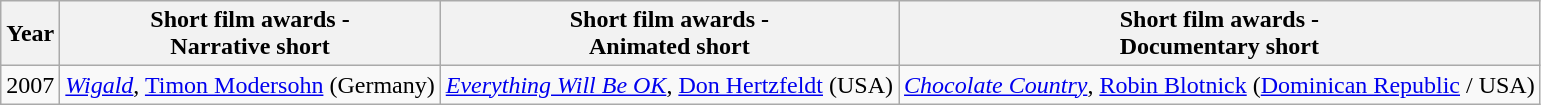<table class="wikitable">
<tr>
<th>Year</th>
<th>Short film awards -<br>Narrative short</th>
<th>Short film awards -<br>Animated short</th>
<th>Short film awards -<br>Documentary short</th>
</tr>
<tr>
<td>2007</td>
<td><em><a href='#'>Wigald</a></em>, <a href='#'>Timon Modersohn</a> (Germany)</td>
<td><em><a href='#'>Everything Will Be OK</a></em>, <a href='#'>Don Hertzfeldt</a> (USA)</td>
<td><em><a href='#'>Chocolate Country</a></em>, <a href='#'>Robin Blotnick</a> (<a href='#'>Dominican Republic</a> / USA)</td>
</tr>
</table>
